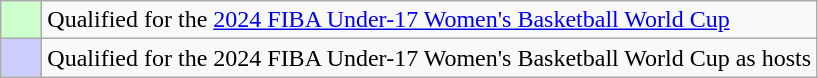<table class="wikitable">
<tr>
<td width=20px bgcolor="#ccffcc"></td>
<td>Qualified for the <a href='#'>2024 FIBA Under-17 Women's Basketball World Cup</a></td>
</tr>
<tr>
<td bgcolor="#ccccff"></td>
<td>Qualified for the 2024 FIBA Under-17 Women's Basketball World Cup as hosts</td>
</tr>
</table>
